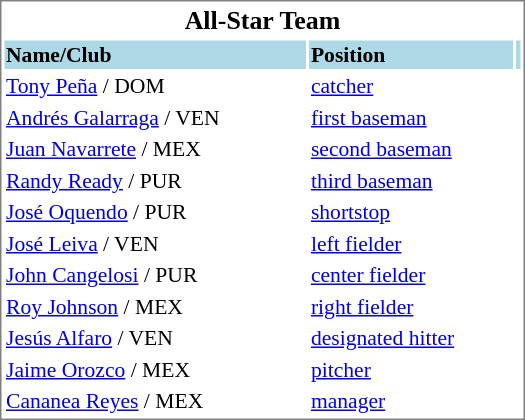<table cellpadding="1"  style="width:350px; font-size:90%; border:1px solid gray;">
<tr style="text-align:center; font-size:larger;">
<td colspan=6><strong>All-Star Team</strong></td>
</tr>
<tr style="background:lightblue;">
<td><strong>Name/Club</strong></td>
<td><strong>Position</strong></td>
<td></td>
</tr>
<tr>
<td><a href='#'>Tony Peña</a> / DOM</td>
<td><a href='#'>catcher</a></td>
</tr>
<tr>
<td><a href='#'>Andrés Galarraga</a> / VEN</td>
<td><a href='#'>first baseman</a></td>
</tr>
<tr>
<td><a href='#'>Juan Navarrete</a> / MEX</td>
<td><a href='#'>second baseman</a></td>
</tr>
<tr>
<td><a href='#'>Randy Ready</a> / PUR</td>
<td><a href='#'>third baseman</a></td>
</tr>
<tr>
<td><a href='#'>José Oquendo</a> / PUR</td>
<td><a href='#'>shortstop</a></td>
</tr>
<tr>
<td><a href='#'>José Leiva</a> / VEN</td>
<td><a href='#'>left fielder</a></td>
</tr>
<tr>
<td><a href='#'>John Cangelosi</a> / PUR</td>
<td><a href='#'>center fielder</a></td>
</tr>
<tr>
<td><a href='#'>Roy Johnson</a> / MEX</td>
<td><a href='#'>right fielder</a></td>
</tr>
<tr>
<td><a href='#'>Jesús Alfaro</a> / VEN</td>
<td><a href='#'>designated hitter</a></td>
</tr>
<tr>
<td><a href='#'>Jaime Orozco</a> / MEX</td>
<td><a href='#'>pitcher</a></td>
</tr>
<tr>
<td><a href='#'>Cananea Reyes</a> / MEX</td>
<td><a href='#'>manager</a></td>
</tr>
</table>
